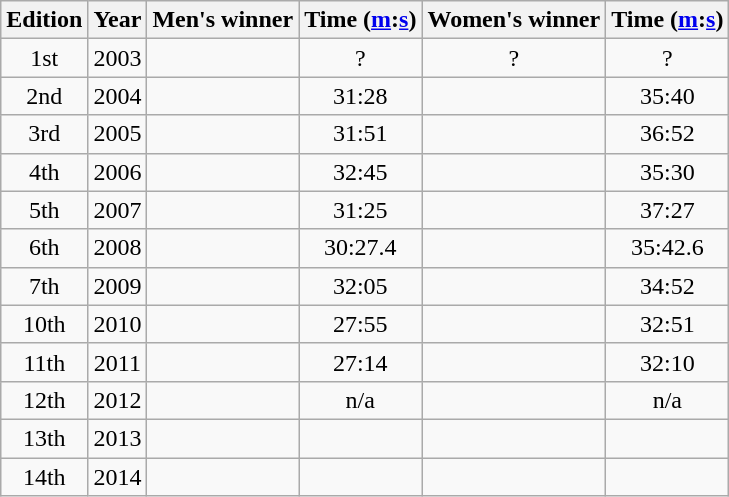<table class="wikitable sortable" style="text-align:center">
<tr>
<th class=unsortable>Edition</th>
<th>Year</th>
<th class=unsortable>Men's winner</th>
<th>Time (<a href='#'>m</a>:<a href='#'>s</a>)</th>
<th class=unsortable>Women's winner</th>
<th>Time (<a href='#'>m</a>:<a href='#'>s</a>)</th>
</tr>
<tr>
<td>1st</td>
<td>2003</td>
<td align=left></td>
<td>?</td>
<td>?</td>
<td>?</td>
</tr>
<tr>
<td>2nd</td>
<td>2004</td>
<td align=left></td>
<td>31:28</td>
<td align=left></td>
<td>35:40</td>
</tr>
<tr>
<td>3rd</td>
<td>2005</td>
<td align=left></td>
<td>31:51</td>
<td align=left></td>
<td>36:52</td>
</tr>
<tr>
<td>4th</td>
<td>2006</td>
<td align=left></td>
<td>32:45</td>
<td align=left></td>
<td>35:30</td>
</tr>
<tr>
<td>5th</td>
<td>2007</td>
<td align=left></td>
<td>31:25</td>
<td align=left></td>
<td>37:27</td>
</tr>
<tr>
<td>6th</td>
<td>2008</td>
<td align=left></td>
<td>30:27.4</td>
<td align=left></td>
<td>35:42.6</td>
</tr>
<tr>
<td>7th</td>
<td>2009</td>
<td align=left></td>
<td>32:05</td>
<td align=left></td>
<td>34:52</td>
</tr>
<tr>
<td>10th</td>
<td>2010</td>
<td align=left></td>
<td>27:55</td>
<td align=left></td>
<td>32:51</td>
</tr>
<tr>
<td>11th</td>
<td>2011</td>
<td align=left></td>
<td>27:14</td>
<td align=left></td>
<td>32:10</td>
</tr>
<tr>
<td>12th</td>
<td>2012</td>
<td align=left></td>
<td>n/a</td>
<td align=left></td>
<td>n/a</td>
</tr>
<tr>
<td>13th</td>
<td>2013</td>
<td align=left></td>
<td></td>
<td align=left></td>
<td></td>
</tr>
<tr>
<td>14th</td>
<td>2014</td>
<td align=left></td>
<td></td>
<td align=left></td>
<td></td>
</tr>
</table>
